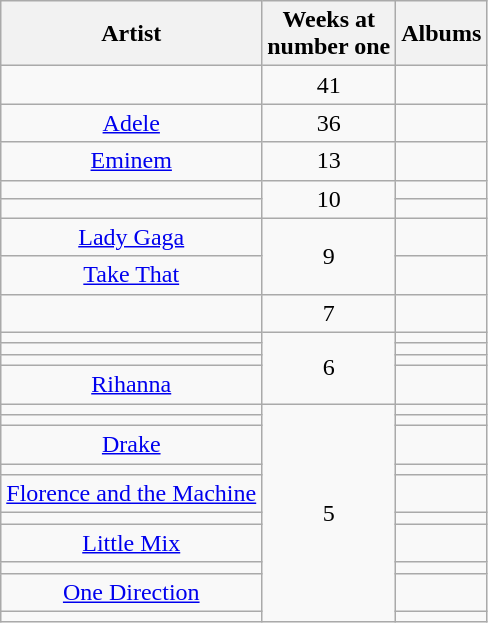<table class="wikitable sortable" style="text-align:center;">
<tr>
<th scope=col>Artist</th>
<th scope=col>Weeks at<br>number one</th>
<th scope=col>Albums</th>
</tr>
<tr>
<td></td>
<td>41</td>
<td></td>
</tr>
<tr>
<td><a href='#'>Adele</a></td>
<td>36</td>
<td></td>
</tr>
<tr>
<td><a href='#'>Eminem</a></td>
<td>13</td>
<td></td>
</tr>
<tr>
<td></td>
<td rowspan="2">10</td>
<td></td>
</tr>
<tr>
<td></td>
<td></td>
</tr>
<tr>
<td><a href='#'>Lady Gaga</a></td>
<td rowspan="2">9</td>
<td></td>
</tr>
<tr>
<td><a href='#'>Take That</a></td>
<td></td>
</tr>
<tr>
<td></td>
<td>7</td>
<td></td>
</tr>
<tr>
<td></td>
<td rowspan="4">6</td>
<td></td>
</tr>
<tr>
<td></td>
<td></td>
</tr>
<tr>
<td></td>
<td></td>
</tr>
<tr>
<td><a href='#'>Rihanna</a></td>
<td></td>
</tr>
<tr>
<td></td>
<td rowspan="10">5</td>
<td></td>
</tr>
<tr>
<td></td>
<td></td>
</tr>
<tr>
<td><a href='#'>Drake</a></td>
<td></td>
</tr>
<tr>
<td></td>
<td></td>
</tr>
<tr>
<td><a href='#'>Florence and the Machine</a></td>
<td></td>
</tr>
<tr>
<td></td>
<td></td>
</tr>
<tr>
<td><a href='#'>Little Mix</a></td>
<td></td>
</tr>
<tr>
<td></td>
<td></td>
</tr>
<tr>
<td><a href='#'>One Direction</a></td>
<td></td>
</tr>
<tr>
<td></td>
<td></td>
</tr>
</table>
